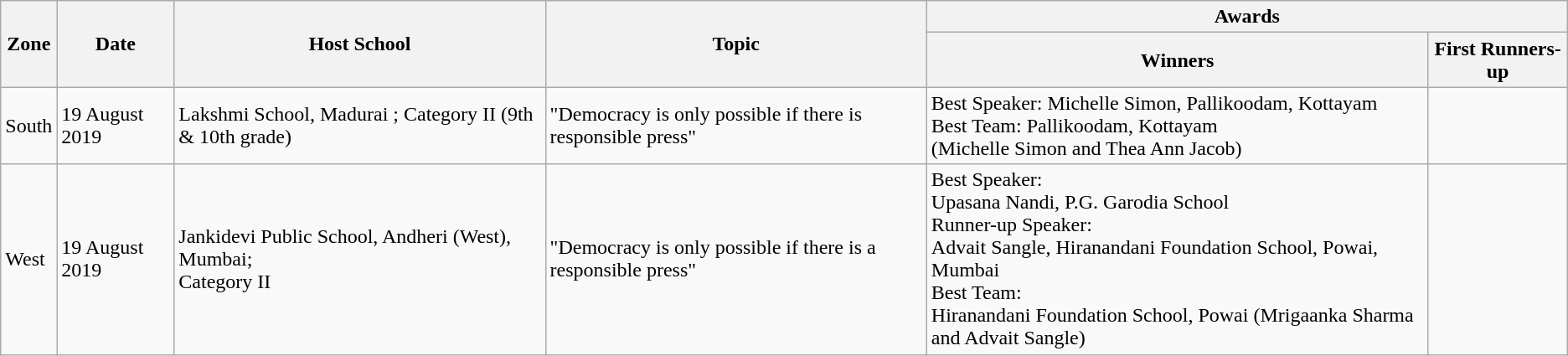<table class="wikitable">
<tr>
<th rowspan="2">Zone</th>
<th rowspan="2">Date</th>
<th rowspan="2">Host School</th>
<th rowspan="2">Topic</th>
<th colspan="2">Awards</th>
</tr>
<tr>
<th>Winners</th>
<th>First Runners-up</th>
</tr>
<tr>
<td align="center">South</td>
<td>19 August 2019</td>
<td>Lakshmi School, Madurai ; Category II (9th & 10th grade)</td>
<td>"Democracy is only possible if there is responsible press"</td>
<td>Best Speaker: Michelle Simon, Pallikoodam, Kottayam<br>Best Team:  Pallikoodam, Kottayam<br>(Michelle Simon and Thea Ann Jacob)</td>
<td></td>
</tr>
<tr>
<td>West</td>
<td>19 August 2019</td>
<td>Jankidevi Public School, Andheri (West), Mumbai;<br>Category II</td>
<td>"Democracy is only possible if there is a responsible press"</td>
<td>Best Speaker:<br>Upasana Nandi, P.G. Garodia School<br>Runner-up Speaker:<br>Advait Sangle, Hiranandani Foundation School, Powai, Mumbai<br>Best Team:<br>Hiranandani Foundation School, Powai (Mrigaanka Sharma and Advait Sangle)</td>
</tr>
</table>
